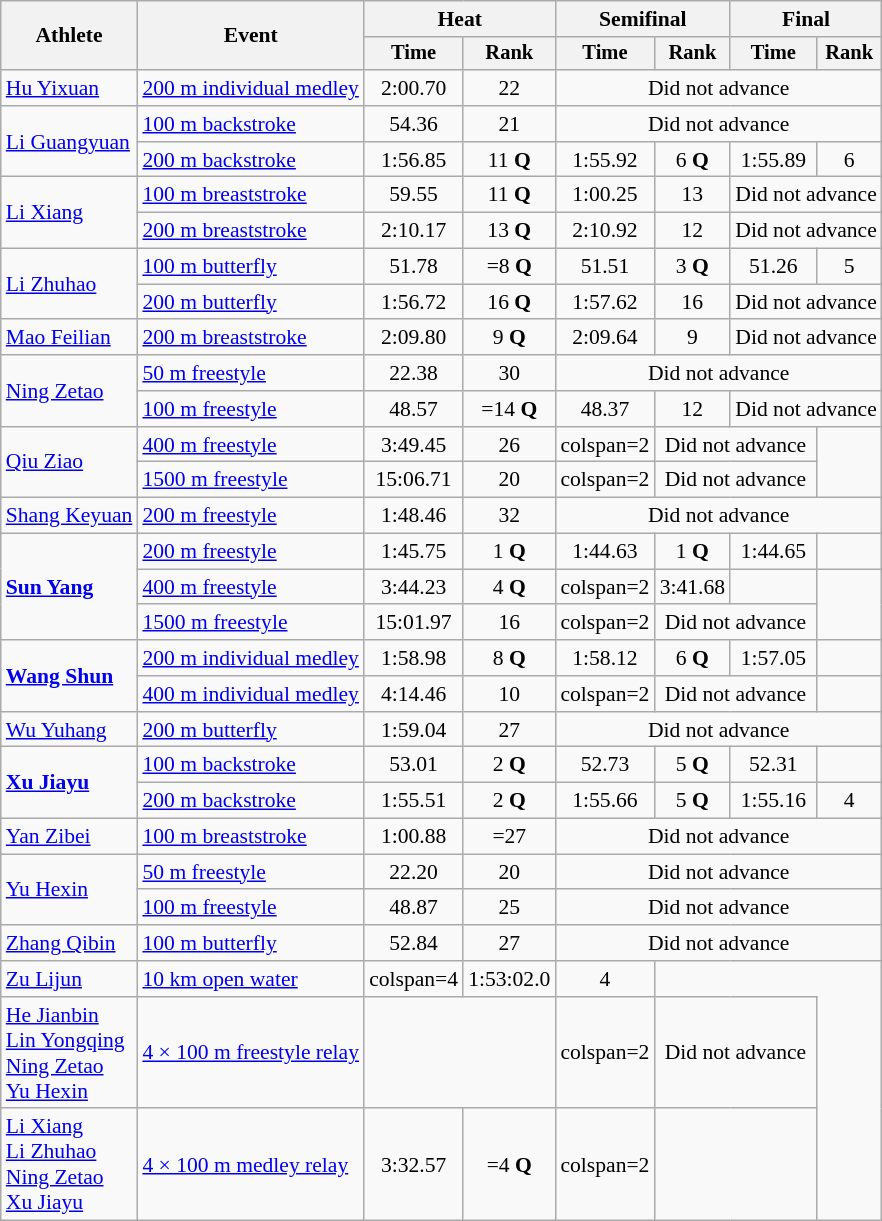<table class=wikitable style="font-size:90%">
<tr>
<th rowspan="2">Athlete</th>
<th rowspan="2">Event</th>
<th colspan="2">Heat</th>
<th colspan="2">Semifinal</th>
<th colspan="2">Final</th>
</tr>
<tr style="font-size:95%">
<th>Time</th>
<th>Rank</th>
<th>Time</th>
<th>Rank</th>
<th>Time</th>
<th>Rank</th>
</tr>
<tr align=center>
<td align=left><a href='#'>Hu Yixuan</a></td>
<td align=left><a href='#'>200 m individual medley</a></td>
<td>2:00.70</td>
<td>22</td>
<td colspan=4>Did not advance</td>
</tr>
<tr align=center>
<td align=left rowspan=2><a href='#'>Li Guangyuan</a></td>
<td align=left><a href='#'>100 m backstroke</a></td>
<td>54.36</td>
<td>21</td>
<td colspan=4>Did not advance</td>
</tr>
<tr align=center>
<td align=left><a href='#'>200 m backstroke</a></td>
<td>1:56.85</td>
<td>11 <strong>Q</strong></td>
<td>1:55.92</td>
<td>6 <strong>Q</strong></td>
<td>1:55.89</td>
<td>6</td>
</tr>
<tr align=center>
<td align=left rowspan=2><a href='#'>Li Xiang</a></td>
<td align=left><a href='#'>100 m breaststroke</a></td>
<td>59.55</td>
<td>11 <strong>Q</strong></td>
<td>1:00.25</td>
<td>13</td>
<td colspan=2>Did not advance</td>
</tr>
<tr align=center>
<td align=left><a href='#'>200 m breaststroke</a></td>
<td>2:10.17</td>
<td>13 <strong>Q</strong></td>
<td>2:10.92</td>
<td>12</td>
<td colspan=2>Did not advance</td>
</tr>
<tr align=center>
<td align=left rowspan=2><a href='#'>Li Zhuhao</a></td>
<td align=left><a href='#'>100 m butterfly</a></td>
<td>51.78</td>
<td>=8 <strong>Q</strong></td>
<td>51.51</td>
<td>3 <strong>Q</strong></td>
<td>51.26</td>
<td>5</td>
</tr>
<tr align=center>
<td align=left><a href='#'>200 m butterfly</a></td>
<td>1:56.72</td>
<td>16 <strong>Q</strong></td>
<td>1:57.62</td>
<td>16</td>
<td colspan=2>Did not advance</td>
</tr>
<tr align=center>
<td align=left><a href='#'>Mao Feilian</a></td>
<td align=left><a href='#'>200 m breaststroke</a></td>
<td>2:09.80</td>
<td>9 <strong>Q</strong></td>
<td>2:09.64</td>
<td>9</td>
<td colspan=2>Did not advance</td>
</tr>
<tr align=center>
<td align=left rowspan=2><a href='#'>Ning Zetao</a></td>
<td align=left><a href='#'>50 m freestyle</a></td>
<td>22.38</td>
<td>30</td>
<td colspan=4>Did not advance</td>
</tr>
<tr align=center>
<td align=left><a href='#'>100 m freestyle</a></td>
<td>48.57</td>
<td>=14 <strong>Q</strong></td>
<td>48.37</td>
<td>12</td>
<td colspan=2>Did not advance</td>
</tr>
<tr align=center>
<td align=left rowspan=2><a href='#'>Qiu Ziao</a></td>
<td align=left><a href='#'>400 m freestyle</a></td>
<td>3:49.45</td>
<td>26</td>
<td>colspan=2 </td>
<td colspan=2>Did not advance</td>
</tr>
<tr align=center>
<td align=left><a href='#'>1500 m freestyle</a></td>
<td>15:06.71</td>
<td>20</td>
<td>colspan=2 </td>
<td colspan=2>Did not advance</td>
</tr>
<tr align=center>
<td align=left><a href='#'>Shang Keyuan</a></td>
<td align=left><a href='#'>200 m freestyle</a></td>
<td>1:48.46</td>
<td>32</td>
<td colspan=4>Did not advance</td>
</tr>
<tr align=center>
<td align=left rowspan=3><strong><a href='#'>Sun Yang</a></strong></td>
<td align=left><a href='#'>200 m freestyle</a></td>
<td>1:45.75</td>
<td>1 <strong>Q</strong></td>
<td>1:44.63</td>
<td>1 <strong>Q</strong></td>
<td>1:44.65</td>
<td></td>
</tr>
<tr align=center>
<td align=left><a href='#'>400 m freestyle</a></td>
<td>3:44.23</td>
<td>4 <strong>Q</strong></td>
<td>colspan=2 </td>
<td>3:41.68</td>
<td></td>
</tr>
<tr align=center>
<td align=left><a href='#'>1500 m freestyle</a></td>
<td>15:01.97</td>
<td>16</td>
<td>colspan=2 </td>
<td colspan=2>Did not advance</td>
</tr>
<tr align=center>
<td align=left rowspan=2><strong><a href='#'>Wang Shun</a></strong></td>
<td align=left><a href='#'>200 m individual medley</a></td>
<td>1:58.98</td>
<td>8 <strong>Q</strong></td>
<td>1:58.12</td>
<td>6 <strong>Q</strong></td>
<td>1:57.05</td>
<td></td>
</tr>
<tr align=center>
<td align=left><a href='#'>400 m individual medley</a></td>
<td>4:14.46</td>
<td>10</td>
<td>colspan=2 </td>
<td colspan=2>Did not advance</td>
</tr>
<tr align=center>
<td align=left><a href='#'>Wu Yuhang</a></td>
<td align=left><a href='#'>200 m butterfly</a></td>
<td>1:59.04</td>
<td>27</td>
<td colspan=4>Did not advance</td>
</tr>
<tr align=center>
<td align=left rowspan=2><strong><a href='#'>Xu Jiayu</a></strong></td>
<td align=left><a href='#'>100 m backstroke</a></td>
<td>53.01</td>
<td>2 <strong>Q</strong></td>
<td>52.73</td>
<td>5 <strong>Q</strong></td>
<td>52.31</td>
<td></td>
</tr>
<tr align=center>
<td align=left><a href='#'>200 m backstroke</a></td>
<td>1:55.51</td>
<td>2 <strong>Q</strong></td>
<td>1:55.66</td>
<td>5 <strong>Q</strong></td>
<td>1:55.16</td>
<td>4</td>
</tr>
<tr align=center>
<td align=left><a href='#'>Yan Zibei</a></td>
<td align=left><a href='#'>100 m breaststroke</a></td>
<td>1:00.88</td>
<td>=27</td>
<td colspan=4>Did not advance</td>
</tr>
<tr align=center>
<td align=left rowspan=2><a href='#'>Yu Hexin</a></td>
<td align=left><a href='#'>50 m freestyle</a></td>
<td>22.20</td>
<td>20</td>
<td colspan=4>Did not advance</td>
</tr>
<tr align=center>
<td align=left><a href='#'>100 m freestyle</a></td>
<td>48.87</td>
<td>25</td>
<td colspan=4>Did not advance</td>
</tr>
<tr align=center>
<td align=left><a href='#'>Zhang Qibin</a></td>
<td align=left><a href='#'>100 m butterfly</a></td>
<td>52.84</td>
<td>27</td>
<td colspan=4>Did not advance</td>
</tr>
<tr align=center>
<td align=left><a href='#'>Zu Lijun</a></td>
<td align=left><a href='#'>10 km open water</a></td>
<td>colspan=4 </td>
<td>1:53:02.0</td>
<td>4</td>
</tr>
<tr align=center>
<td align=left><a href='#'>He Jianbin</a><br><a href='#'>Lin Yongqing</a><br><a href='#'>Ning Zetao</a><br><a href='#'>Yu Hexin</a></td>
<td align=left><a href='#'>4 × 100 m freestyle relay</a></td>
<td colspan=2></td>
<td>colspan=2 </td>
<td colspan=2>Did not advance</td>
</tr>
<tr align=center>
<td align=left><a href='#'>Li Xiang</a><br><a href='#'>Li Zhuhao</a><br><a href='#'>Ning Zetao</a><br><a href='#'>Xu Jiayu</a></td>
<td align=left><a href='#'>4 × 100 m medley relay</a></td>
<td>3:32.57</td>
<td>=4 <strong>Q</strong></td>
<td>colspan=2 </td>
<td colspan=2></td>
</tr>
</table>
